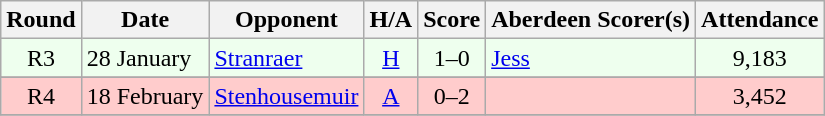<table class="wikitable" style="text-align:center">
<tr>
<th>Round</th>
<th>Date</th>
<th>Opponent</th>
<th>H/A</th>
<th>Score</th>
<th>Aberdeen Scorer(s)</th>
<th>Attendance</th>
</tr>
<tr bgcolor=#EEFFEE>
<td>R3</td>
<td align=left>28 January</td>
<td align=left><a href='#'>Stranraer</a></td>
<td><a href='#'>H</a></td>
<td>1–0</td>
<td align=left><a href='#'>Jess</a></td>
<td>9,183</td>
</tr>
<tr>
</tr>
<tr bgcolor=#FFCCCC>
<td>R4</td>
<td align=left>18 February</td>
<td align=left><a href='#'>Stenhousemuir</a></td>
<td><a href='#'>A</a></td>
<td>0–2</td>
<td align=left></td>
<td>3,452</td>
</tr>
<tr>
</tr>
</table>
